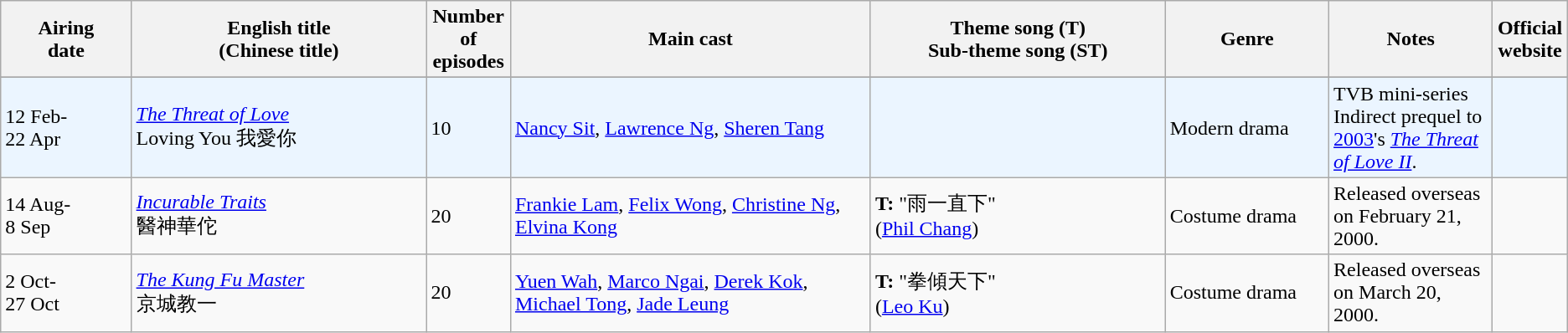<table class="wikitable">
<tr>
<th align=center width=8% bgcolor="silver">Airing<br>date</th>
<th align=center width=18% bgcolor="silver">English title <br> (Chinese title)</th>
<th align=center width=5% bgcolor="silver">Number of episodes</th>
<th align=center width=22% bgcolor="silver">Main cast</th>
<th align=center width=18% bgcolor="silver">Theme song (T) <br>Sub-theme song (ST)</th>
<th align=center width=10% bgcolor="silver">Genre</th>
<th align=center width=10% bgcolor="silver">Notes</th>
<th align=center width=1% bgcolor="silver">Official website</th>
</tr>
<tr>
</tr>
<tr ---- bgcolor="#ebf5ff">
<td>12 Feb- <br> 22 Apr</td>
<td><em><a href='#'>The Threat of Love</a></em> <br> Loving You 我愛你</td>
<td>10</td>
<td><a href='#'>Nancy Sit</a>, <a href='#'>Lawrence Ng</a>, <a href='#'>Sheren Tang</a></td>
<td></td>
<td>Modern drama</td>
<td>TVB mini-series <br> Indirect prequel to <a href='#'>2003</a>'s <em><a href='#'>The Threat of Love II</a></em>.</td>
<td></td>
</tr>
<tr>
<td>14 Aug- <br> 8 Sep</td>
<td><em><a href='#'>Incurable Traits</a></em> <br> 醫神華佗</td>
<td>20</td>
<td><a href='#'>Frankie Lam</a>, <a href='#'>Felix Wong</a>, <a href='#'>Christine Ng</a>, <a href='#'>Elvina Kong</a></td>
<td><strong>T:</strong> "雨一直下" <br> (<a href='#'>Phil Chang</a>)</td>
<td>Costume drama</td>
<td>Released overseas on February 21, 2000.</td>
<td> </td>
</tr>
<tr>
<td>2 Oct- <br> 27 Oct</td>
<td><em><a href='#'>The Kung Fu Master</a></em> <br> 京城教一</td>
<td>20</td>
<td><a href='#'>Yuen Wah</a>, <a href='#'>Marco Ngai</a>, <a href='#'>Derek Kok</a>, <a href='#'>Michael Tong</a>, <a href='#'>Jade Leung</a></td>
<td><strong>T:</strong> "拳傾天下" <br> (<a href='#'>Leo Ku</a>)</td>
<td>Costume drama</td>
<td>Released overseas on March 20, 2000.</td>
<td> </td>
</tr>
</table>
